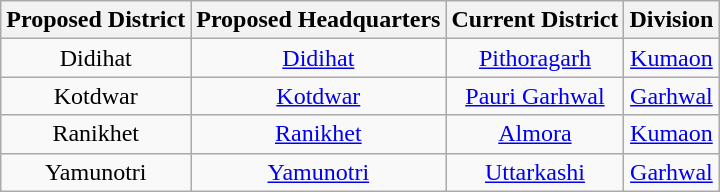<table class="wikitable sortable" style="text-align: center;">
<tr>
<th>Proposed District</th>
<th>Proposed Headquarters</th>
<th>Current District</th>
<th>Division</th>
</tr>
<tr>
<td>Didihat</td>
<td><a href='#'>Didihat</a></td>
<td><a href='#'>Pithoragarh</a></td>
<td><a href='#'>Kumaon</a></td>
</tr>
<tr>
<td>Kotdwar</td>
<td><a href='#'>Kotdwar</a></td>
<td><a href='#'>Pauri Garhwal</a></td>
<td><a href='#'>Garhwal</a></td>
</tr>
<tr>
<td>Ranikhet</td>
<td><a href='#'>Ranikhet</a></td>
<td><a href='#'>Almora</a></td>
<td><a href='#'>Kumaon</a></td>
</tr>
<tr>
<td>Yamunotri</td>
<td><a href='#'>Yamunotri</a></td>
<td><a href='#'>Uttarkashi</a></td>
<td><a href='#'>Garhwal</a></td>
</tr>
</table>
